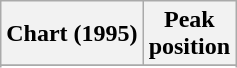<table class="wikitable sortable">
<tr>
<th align="left">Chart (1995)</th>
<th align="center">Peak<br>position</th>
</tr>
<tr>
</tr>
<tr>
</tr>
</table>
